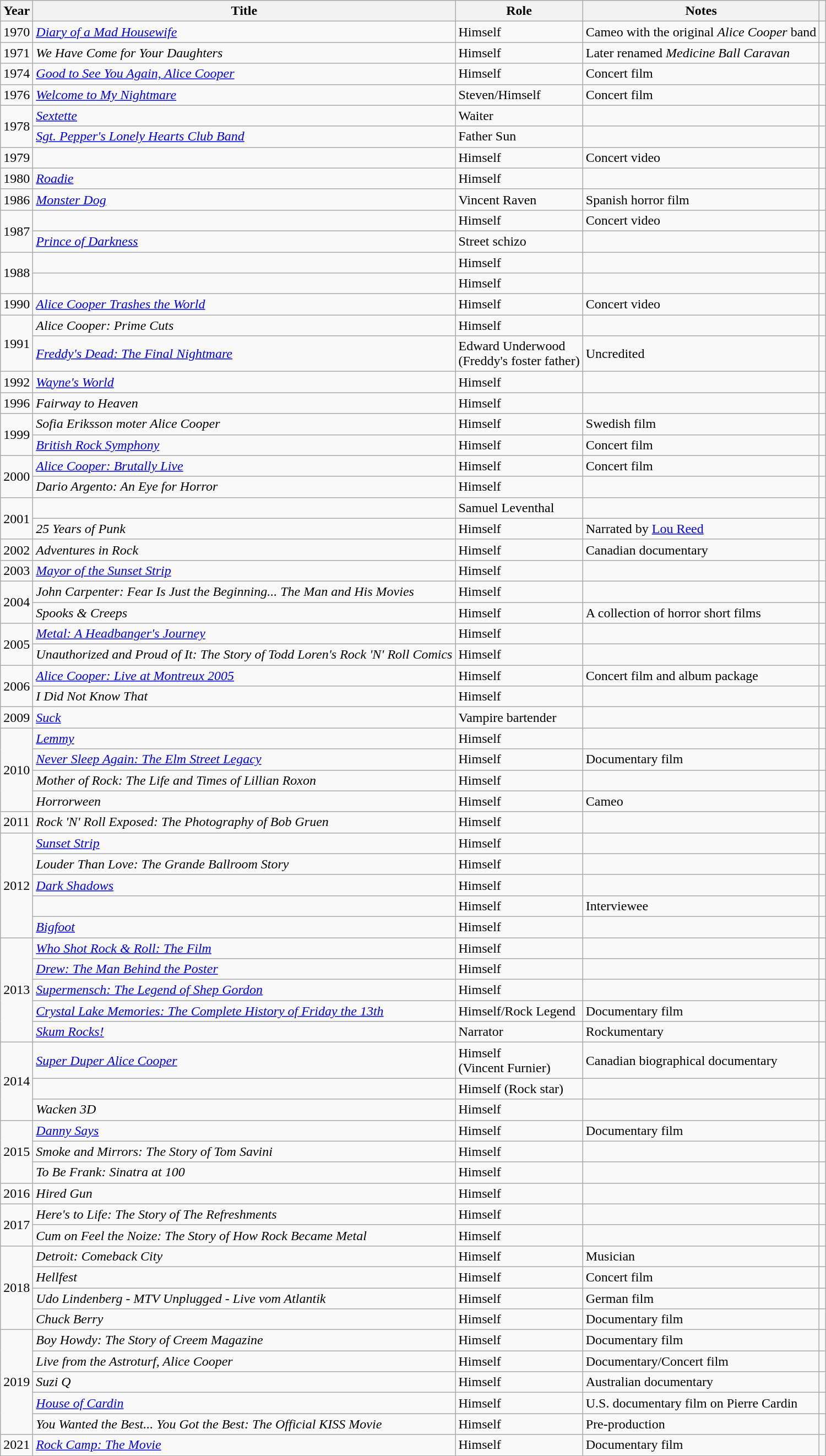<table class="wikitable sortable plainrowheaders">
<tr>
<th scope="col">Year</th>
<th scope="col">Title</th>
<th scope="col">Role</th>
<th scope="col" class="unsortable">Notes</th>
<th scope="col" class="unsortable"></th>
</tr>
<tr>
<td>1970</td>
<td><em><a href='#'>Diary of a Mad Housewife</a></em></td>
<td>Himself</td>
<td>Cameo with the original <em>Alice Cooper</em> band</td>
<td></td>
</tr>
<tr>
<td>1971</td>
<td><em>We Have Come for Your Daughters</em></td>
<td>Himself</td>
<td>Later renamed <em>Medicine Ball Caravan</em></td>
<td style="text-align:center;"></td>
</tr>
<tr>
<td>1974</td>
<td><em><a href='#'>Good to See You Again, Alice Cooper</a></em></td>
<td>Himself</td>
<td>Concert film</td>
<td></td>
</tr>
<tr>
<td>1976</td>
<td><em><a href='#'>Welcome to My Nightmare</a></em></td>
<td>Steven/Himself</td>
<td>Concert film</td>
<td></td>
</tr>
<tr>
<td rowspan="2">1978</td>
<td><em><a href='#'>Sextette</a></em></td>
<td>Waiter</td>
<td></td>
<td></td>
</tr>
<tr>
<td><em><a href='#'>Sgt. Pepper's Lonely Hearts Club Band</a></em></td>
<td>Father Sun</td>
<td></td>
<td></td>
</tr>
<tr>
<td>1979</td>
<td><em></em></td>
<td>Himself</td>
<td>Concert video</td>
<td></td>
</tr>
<tr>
<td>1980</td>
<td><em><a href='#'>Roadie</a></em></td>
<td>Himself</td>
<td></td>
<td></td>
</tr>
<tr>
<td>1986</td>
<td><em><a href='#'>Monster Dog</a></em></td>
<td>Vincent Raven</td>
<td>Spanish horror film</td>
<td></td>
</tr>
<tr>
<td rowspan="2">1987</td>
<td><em></em></td>
<td>Himself</td>
<td>Concert video</td>
<td></td>
</tr>
<tr>
<td><em><a href='#'>Prince of Darkness</a></em></td>
<td>Street schizo</td>
<td></td>
<td></td>
</tr>
<tr>
<td rowspan="2">1988</td>
<td><em></em></td>
<td>Himself</td>
<td></td>
<td></td>
</tr>
<tr>
<td><em></em></td>
<td>Himself</td>
<td></td>
<td style="text-align:center;"></td>
</tr>
<tr>
<td>1990</td>
<td><em><a href='#'>Alice Cooper Trashes the World</a></em></td>
<td>Himself</td>
<td>Concert video</td>
<td></td>
</tr>
<tr>
<td rowspan="2">1991</td>
<td><em>Alice Cooper: Prime Cuts</em></td>
<td>Himself</td>
<td></td>
<td style="text-align:center;"></td>
</tr>
<tr>
<td><em><a href='#'>Freddy's Dead: The Final Nightmare</a></em></td>
<td>Edward Underwood<br>(Freddy's foster father)</td>
<td>Uncredited</td>
<td></td>
</tr>
<tr>
<td>1992</td>
<td><em><a href='#'>Wayne's World</a></em></td>
<td>Himself</td>
<td></td>
<td></td>
</tr>
<tr>
<td>1996</td>
<td><em>Fairway to Heaven</em></td>
<td>Himself</td>
<td></td>
<td></td>
</tr>
<tr>
<td rowspan="2">1999</td>
<td><em>Sofia Eriksson moter Alice Cooper</em></td>
<td>Himself</td>
<td>Swedish film</td>
<td></td>
</tr>
<tr>
<td><em><a href='#'>British Rock Symphony</a></em></td>
<td>Himself</td>
<td>Concert film</td>
<td></td>
</tr>
<tr>
<td rowspan="2">2000</td>
<td><em><a href='#'>Alice Cooper: Brutally Live</a></em></td>
<td>Himself</td>
<td>Concert film</td>
<td></td>
</tr>
<tr>
<td><em>Dario Argento: An Eye for Horror</em></td>
<td>Himself</td>
<td></td>
<td></td>
</tr>
<tr>
<td rowspan="2">2001</td>
<td><em></em></td>
<td>Samuel Leventhal</td>
<td></td>
<td></td>
</tr>
<tr>
<td><em>25 Years of Punk</em></td>
<td>Himself</td>
<td>Narrated by <a href='#'>Lou Reed</a></td>
<td></td>
</tr>
<tr>
<td>2002</td>
<td><em>Adventures in Rock</em></td>
<td>Himself</td>
<td>Canadian documentary</td>
<td></td>
</tr>
<tr>
<td>2003</td>
<td><em><a href='#'>Mayor of the Sunset Strip</a></em></td>
<td>Himself</td>
<td></td>
<td></td>
</tr>
<tr>
<td rowspan="2">2004</td>
<td><em>John Carpenter: Fear Is Just the Beginning... The Man and His Movies</em></td>
<td>Himself</td>
<td></td>
<td style="text-align:center;"></td>
</tr>
<tr>
<td><em>Spooks & Creeps</em></td>
<td>Himself</td>
<td>A collection of horror short films</td>
<td></td>
</tr>
<tr>
<td rowspan="2">2005</td>
<td><em><a href='#'>Metal: A Headbanger's Journey</a></em></td>
<td>Himself</td>
<td></td>
<td></td>
</tr>
<tr>
<td><em>Unauthorized and Proud of It: The Story of Todd Loren's Rock 'N' Roll Comics</em></td>
<td>Himself</td>
<td></td>
<td></td>
</tr>
<tr>
<td rowspan="2">2006</td>
<td><em><a href='#'>Alice Cooper: Live at Montreux 2005</a></em></td>
<td>Himself</td>
<td>Concert film and album package</td>
<td></td>
</tr>
<tr>
<td><em>I Did Not Know That</em></td>
<td>Himself</td>
<td></td>
<td></td>
</tr>
<tr>
<td>2009</td>
<td><em><a href='#'>Suck</a></em></td>
<td>Vampire bartender</td>
<td></td>
<td></td>
</tr>
<tr>
<td rowspan="4">2010</td>
<td><em><a href='#'>Lemmy</a></em></td>
<td>Himself</td>
<td></td>
<td></td>
</tr>
<tr>
<td><em><a href='#'>Never Sleep Again: The Elm Street Legacy</a></em></td>
<td>Himself</td>
<td>Documentary film</td>
<td></td>
</tr>
<tr>
<td><em>Mother of Rock: The Life and Times of Lillian Roxon</em></td>
<td>Himself</td>
<td></td>
<td></td>
</tr>
<tr>
<td><em>Horrorween</em></td>
<td>Himself</td>
<td>Cameo</td>
<td></td>
</tr>
<tr>
<td>2011</td>
<td><em>Rock 'N' Roll Exposed: The Photography of Bob Gruen</em></td>
<td>Himself</td>
<td></td>
<td></td>
</tr>
<tr>
<td rowspan="5">2012</td>
<td><em><a href='#'>Sunset Strip</a></em></td>
<td>Himself</td>
<td></td>
<td></td>
</tr>
<tr>
<td><em>Louder Than Love: The Grande Ballroom Story</em></td>
<td>Himself</td>
<td></td>
<td style="text-align:center;"></td>
</tr>
<tr>
<td><em><a href='#'>Dark Shadows</a></em></td>
<td>Himself</td>
<td></td>
<td></td>
</tr>
<tr>
<td><em></em></td>
<td>Himself</td>
<td>Interviewee</td>
<td></td>
</tr>
<tr>
<td><em><a href='#'>Bigfoot</a></em></td>
<td>Himself</td>
<td></td>
<td></td>
</tr>
<tr>
<td rowspan="5">2013</td>
<td><em><a href='#'>Who Shot Rock & Roll: The Film</a></em></td>
<td>Himself</td>
<td></td>
<td></td>
</tr>
<tr>
<td><em><a href='#'>Drew: The Man Behind the Poster</a></em></td>
<td>Himself</td>
<td></td>
<td></td>
</tr>
<tr>
<td><em><a href='#'>Supermensch: The Legend of Shep Gordon</a></em></td>
<td>Himself</td>
<td></td>
<td></td>
</tr>
<tr>
<td><em><a href='#'>Crystal Lake Memories: The Complete History of Friday the 13th</a></em></td>
<td>Himself/Rock Legend</td>
<td>Documentary film</td>
<td></td>
</tr>
<tr>
<td><em><a href='#'>Skum Rocks!</a></em></td>
<td>Narrator</td>
<td>Rockumentary</td>
<td></td>
</tr>
<tr>
<td rowspan="3">2014</td>
<td><em><a href='#'>Super Duper Alice Cooper</a></em></td>
<td>Himself<br>(Vincent Furnier)</td>
<td>Canadian biographical documentary</td>
<td></td>
</tr>
<tr>
<td><em></em></td>
<td>Himself (Rock star)</td>
<td></td>
<td></td>
</tr>
<tr>
<td><em>Wacken 3D</em></td>
<td>Himself</td>
<td></td>
<td></td>
</tr>
<tr>
<td rowspan="3">2015</td>
<td><em><a href='#'>Danny Says</a></em></td>
<td>Himself</td>
<td>Documentary film</td>
<td></td>
</tr>
<tr>
<td><em>Smoke and Mirrors: The Story of Tom Savini</em></td>
<td>Himself</td>
<td></td>
<td style="text-align:center;"></td>
</tr>
<tr>
<td><em>To Be Frank: Sinatra at 100</em></td>
<td>Himself</td>
<td></td>
<td></td>
</tr>
<tr>
<td>2016</td>
<td><em>Hired Gun</em></td>
<td>Himself</td>
<td></td>
<td></td>
</tr>
<tr>
<td rowspan="2">2017</td>
<td><em>Here's to Life: The Story of The Refreshments</em></td>
<td>Himself</td>
<td></td>
<td></td>
</tr>
<tr>
<td><em>Cum on Feel the Noize: The Story of How Rock Became Metal</em></td>
<td>Himself</td>
<td></td>
<td></td>
</tr>
<tr>
<td rowspan="4">2018</td>
<td><em>Detroit: Comeback City</em></td>
<td>Himself</td>
<td>Musician</td>
<td></td>
</tr>
<tr>
<td><em>Hellfest</em></td>
<td>Himself</td>
<td>Concert film</td>
<td></td>
</tr>
<tr>
<td><em>Udo Lindenberg - MTV Unplugged - Live vom Atlantik</em></td>
<td>Himself</td>
<td>German film</td>
<td></td>
</tr>
<tr>
<td><em>Chuck Berry</em></td>
<td>Himself</td>
<td>Documentary film</td>
<td></td>
</tr>
<tr>
<td rowspan="5">2019</td>
<td><em>Boy Howdy: The Story of Creem Magazine</em></td>
<td>Himself</td>
<td>Documentary film</td>
<td></td>
</tr>
<tr>
<td><em>Live from the Astroturf, Alice Cooper</em></td>
<td>Himself</td>
<td>Documentary/Concert film</td>
<td style="text-align:center;"></td>
</tr>
<tr>
<td><em>Suzi Q</em></td>
<td>Himself</td>
<td>Australian documentary</td>
<td style="text-align:center;"></td>
</tr>
<tr>
<td><em><a href='#'>House of Cardin</a></em></td>
<td>Himself</td>
<td>U.S. documentary film on Pierre Cardin</td>
<td></td>
</tr>
<tr>
<td><em>You Wanted the Best... You Got the Best: The Official KISS Movie</em></td>
<td>Himself</td>
<td>Pre-production</td>
<td></td>
</tr>
<tr>
<td>2021</td>
<td><em><a href='#'>Rock Camp: The Movie</a></em></td>
<td>Himself</td>
<td>Documentary film</td>
<td style="text-align:center;"></td>
</tr>
<tr>
</tr>
</table>
